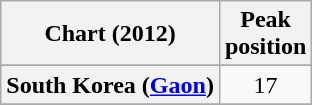<table class="wikitable sortable plainrowheaders">
<tr>
<th scope="col">Chart (2012)</th>
<th scope="col">Peak<br>position</th>
</tr>
<tr>
</tr>
<tr>
</tr>
<tr>
</tr>
<tr>
</tr>
<tr>
</tr>
<tr>
</tr>
<tr>
</tr>
<tr>
</tr>
<tr>
</tr>
<tr>
</tr>
<tr>
</tr>
<tr>
</tr>
<tr>
<th scope="row">South Korea (<a href='#'>Gaon</a>)</th>
<td style="text-align:center;">17</td>
</tr>
<tr>
</tr>
<tr>
</tr>
<tr>
</tr>
<tr>
</tr>
<tr>
</tr>
<tr>
</tr>
<tr>
</tr>
<tr>
</tr>
</table>
